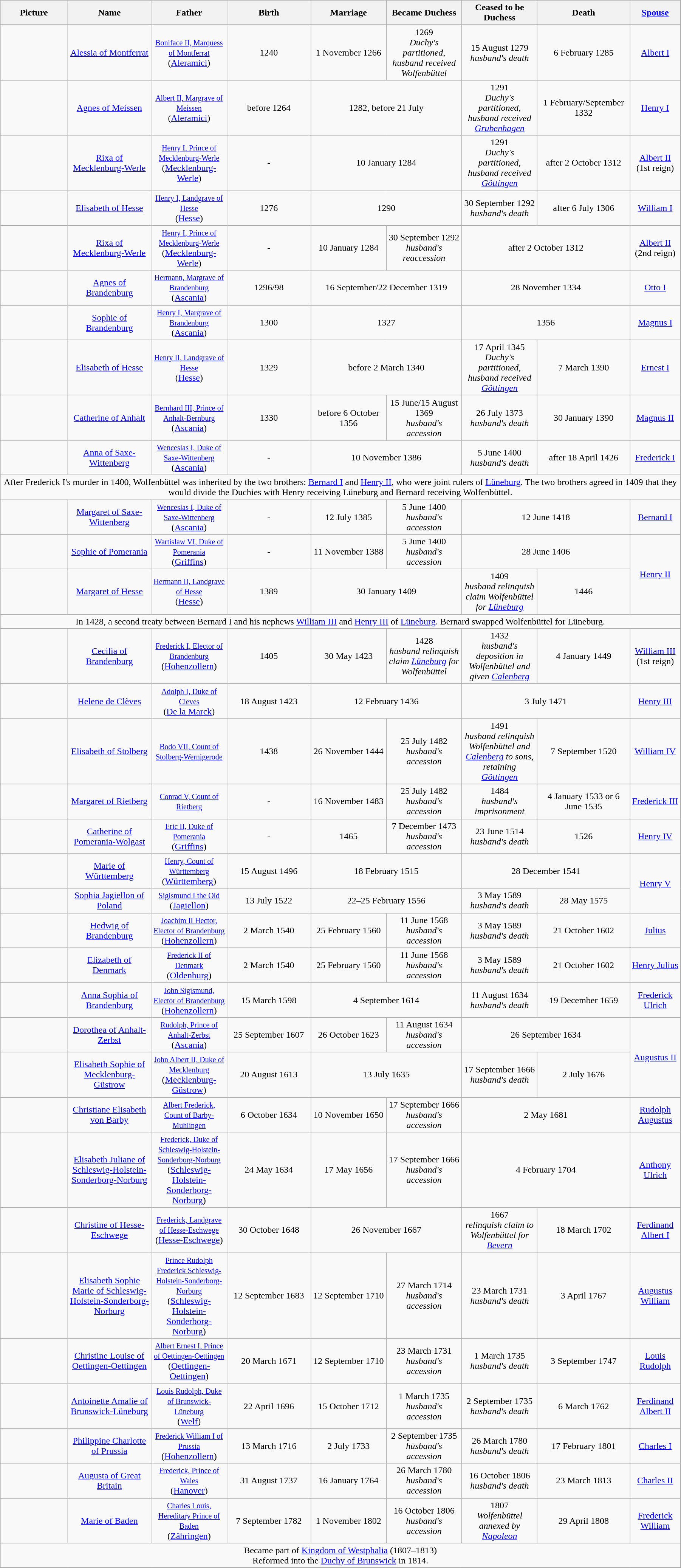<table width=95% class="wikitable">
<tr>
<th width = "8%">Picture</th>
<th width = "10%">Name</th>
<th width = "9%">Father</th>
<th width = "10%">Birth</th>
<th width = "9%">Marriage</th>
<th width = "9%">Became Duchess</th>
<th width = "9%">Ceased to be Duchess</th>
<th width = "9%">Death</th>
<th width = "6%"><a href='#'>Spouse</a></th>
</tr>
<tr>
<td align="center"></td>
<td align="center"><a href='#'>Alessia of Montferrat</a></td>
<td align="center"><small><a href='#'>Boniface II, Marquess of Montferrat</a></small><br>(<a href='#'>Aleramici</a>)</td>
<td align="center">1240</td>
<td align="center">1 November 1266</td>
<td align="center">1269<br><em>Duchy's partitioned, husband received Wolfenbüttel</em></td>
<td align="center">15 August 1279<br><em>husband's death</em></td>
<td align="center">6 February 1285</td>
<td align="center"><a href='#'>Albert I</a></td>
</tr>
<tr>
<td align="center"></td>
<td align="center"><a href='#'>Agnes of Meissen</a></td>
<td align="center"><small><a href='#'>Albert II, Margrave of Meissen</a></small><br>(<a href='#'>Aleramici</a>)</td>
<td align="center">before 1264</td>
<td align="center" colspan="2">1282, before 21 July</td>
<td align="center">1291<br><em>Duchy's partitioned, husband received <a href='#'>Grubenhagen</a></em></td>
<td align="center">1 February/September 1332</td>
<td align="center"><a href='#'>Henry I</a></td>
</tr>
<tr>
<td align="center"></td>
<td align="center"><a href='#'>Rixa of Mecklenburg-Werle</a></td>
<td align="center"><small><a href='#'>Henry I, Prince of Mecklenburg-Werle</a></small><br>(<a href='#'>Mecklenburg-Werle</a>)</td>
<td align="center">-</td>
<td align="center" colspan="2">10 January 1284</td>
<td align="center">1291<br><em>Duchy's partitioned, husband received <a href='#'>Göttingen</a></em></td>
<td align="center">after 2 October 1312</td>
<td align="center"><a href='#'>Albert II</a><br> (1st reign)</td>
</tr>
<tr>
<td align="center"></td>
<td align="center"><a href='#'>Elisabeth of Hesse</a></td>
<td align="center"><small><a href='#'>Henry I, Landgrave of Hesse</a></small><br>(<a href='#'>Hesse</a>)</td>
<td align="center">1276</td>
<td align="center" colspan="2">1290</td>
<td align="center">30 September 1292<br><em>husband's death</em></td>
<td align="center">after 6 July 1306</td>
<td align="center"><a href='#'>William I</a></td>
</tr>
<tr>
<td align="center"></td>
<td align="center"><a href='#'>Rixa of Mecklenburg-Werle</a></td>
<td align="center"><small><a href='#'>Henry I, Prince of Mecklenburg-Werle</a></small><br>(<a href='#'>Mecklenburg-Werle</a>)</td>
<td align="center">-</td>
<td align="center">10 January 1284</td>
<td align="center">30 September 1292<br><em>husband's reaccession</em></td>
<td align="center" colspan="2">after 2 October 1312</td>
<td align="center"><a href='#'>Albert II</a><br> (2nd reign)</td>
</tr>
<tr>
<td align="center"></td>
<td align="center"><a href='#'>Agnes of Brandenburg</a></td>
<td align="center"><small><a href='#'>Hermann, Margrave of Brandenburg</a></small><br>(<a href='#'>Ascania</a>)</td>
<td align="center">1296/98</td>
<td align="center" colspan="2">16 September/22 December 1319</td>
<td align="center" colspan="2">28 November 1334</td>
<td align="center"><a href='#'>Otto I</a></td>
</tr>
<tr>
<td align="center"></td>
<td align="center"><a href='#'>Sophie of Brandenburg</a></td>
<td align="center"><small><a href='#'>Henry I, Margrave of Brandenburg</a></small><br>(<a href='#'>Ascania</a>)</td>
<td align="center">1300</td>
<td align="center" colspan="2">1327</td>
<td align="center" colspan="2">1356</td>
<td align="center"><a href='#'>Magnus I</a></td>
</tr>
<tr>
<td align="center"></td>
<td align="center"><a href='#'>Elisabeth of Hesse</a></td>
<td align="center"><small><a href='#'>Henry II, Landgrave of Hesse</a></small><br>(<a href='#'>Hesse</a>)</td>
<td align="center">1329</td>
<td align="center" colspan="2">before 2 March 1340</td>
<td align="center">17 April 1345<br><em>Duchy's partitioned, husband received <a href='#'>Göttingen</a></em></td>
<td align="center">7 March 1390</td>
<td align="center"><a href='#'>Ernest I</a></td>
</tr>
<tr>
<td align="center"></td>
<td align="center"><a href='#'>Catherine of Anhalt</a></td>
<td align="center"><small><a href='#'>Bernhard III, Prince of Anhalt-Bernburg</a></small><br>(<a href='#'>Ascania</a>)</td>
<td align="center">1330</td>
<td align="center">before 6 October 1356</td>
<td align="center">15 June/15 August 1369<br><em>husband's accession</em></td>
<td align="center">26 July 1373<br><em>husband's death</em></td>
<td align="center">30 January 1390</td>
<td align="center"><a href='#'>Magnus II</a></td>
</tr>
<tr>
<td align="center"></td>
<td align="center"><a href='#'>Anna of Saxe-Wittenberg</a></td>
<td align="center"><small><a href='#'>Wenceslas I, Duke of Saxe-Wittenberg</a></small><br>(<a href='#'>Ascania</a>)</td>
<td align="center">-</td>
<td align="center" colspan="2">10 November 1386</td>
<td align="center">5 June 1400<br><em>husband's death</em></td>
<td align="center">after 18 April 1426</td>
<td align="center"><a href='#'>Frederick I</a></td>
</tr>
<tr>
<td align="center" colspan="9">After Frederick I's murder in 1400, Wolfenbüttel was inherited by the two brothers: <a href='#'>Bernard I</a> and <a href='#'>Henry II</a>, who were joint rulers of <a href='#'>Lüneburg</a>.  The two brothers agreed in 1409 that they would divide the Duchies with Henry receiving Lüneburg and Bernard receiving Wolfenbüttel.</td>
</tr>
<tr>
<td align="center"></td>
<td align="center"><a href='#'>Margaret of Saxe-Wittenberg</a></td>
<td align="center"><small><a href='#'>Wenceslas I, Duke of Saxe-Wittenberg</a></small><br>(<a href='#'>Ascania</a>)</td>
<td align="center">-</td>
<td align="center">12 July 1385</td>
<td align="center">5 June 1400<br><em>husband's accession</em></td>
<td align="center" colspan="2">12 June 1418</td>
<td align="center"><a href='#'>Bernard I</a></td>
</tr>
<tr>
<td align="center"></td>
<td align="center"><a href='#'>Sophie of Pomerania</a></td>
<td align="center"><small><a href='#'>Wartislaw VI, Duke of Pomerania</a></small><br>(<a href='#'>Griffins</a>)</td>
<td align="center">-</td>
<td align="center">11 November 1388</td>
<td align="center">5 June 1400<br><em>husband's accession</em></td>
<td align="center" colspan="2">28 June 1406</td>
<td align="center" rowspan="2"><a href='#'>Henry II</a></td>
</tr>
<tr>
<td align="center"></td>
<td align="center"><a href='#'>Margaret of Hesse</a></td>
<td align="center"><small><a href='#'>Hermann II, Landgrave of Hesse</a></small><br>(<a href='#'>Hesse</a>)</td>
<td align="center">1389</td>
<td align="center" colspan="2">30 January 1409</td>
<td align="center">1409<br><em>husband relinquish claim Wolfenbüttel for <a href='#'>Lüneburg</a></em></td>
<td align="center">1446</td>
</tr>
<tr>
<td align="center" colspan="9">In 1428, a second treaty between Bernard I and his nephews <a href='#'>William III</a> and <a href='#'>Henry III</a> of <a href='#'>Lüneburg</a>.  Bernard swapped Wolfenbüttel for Lüneburg.</td>
</tr>
<tr>
<td align="center"></td>
<td align="center"><a href='#'>Cecilia of Brandenburg</a></td>
<td align="center"><small><a href='#'>Frederick I, Elector of Brandenburg</a></small><br>(<a href='#'>Hohenzollern</a>)</td>
<td align="center">1405</td>
<td align="center">30 May 1423</td>
<td align="center">1428<br><em>husband relinquish claim <a href='#'>Lüneburg</a> for Wolfenbüttel</em></td>
<td align="center">1432<br><em>husband's deposition in Wolfenbüttel and given <a href='#'>Calenberg</a></em></td>
<td align="center">4 January 1449</td>
<td align="center"><a href='#'>William III</a><br>(1st reign)</td>
</tr>
<tr>
<td align="center"></td>
<td align="center"><a href='#'>Helene de Clèves</a></td>
<td align="center"><small><a href='#'>Adolph I, Duke of Cleves</a></small><br>(<a href='#'>De la Marck</a>)</td>
<td align="center">18 August 1423</td>
<td align="center" colspan="2">12 February 1436</td>
<td align="center" colspan="2">3 July 1471</td>
<td align="center"><a href='#'>Henry III</a></td>
</tr>
<tr>
<td align="center"></td>
<td align="center"><a href='#'>Elisabeth of Stolberg</a></td>
<td align="center"><small><a href='#'>Bodo VII, Count of Stolberg-Wernigerode</a></small></td>
<td align="center">1438</td>
<td align="center">26 November 1444</td>
<td align="center">25 July 1482<br><em>husband's accession</em></td>
<td align="center">1491<br><em>husband relinquish Wolfenbüttel and <a href='#'>Calenberg</a> to sons, retaining <a href='#'>Göttingen</a></em></td>
<td align="center">7 September 1520</td>
<td align="center"><a href='#'>William IV</a></td>
</tr>
<tr>
<td align="center"></td>
<td align="center"><a href='#'>Margaret of Rietberg</a></td>
<td align="center"><small><a href='#'>Conrad V, Count of Rietberg</a></small></td>
<td align="center">-</td>
<td align="center">16 November 1483</td>
<td align="center">25 July 1482<br><em>husband's accession</em></td>
<td align="center">1484 <br><em>husband's imprisonment</em></td>
<td align="center">4 January 1533 or 6 June 1535</td>
<td align="center"><a href='#'>Frederick III</a></td>
</tr>
<tr>
<td align="center"></td>
<td align="center"><a href='#'>Catherine of Pomerania-Wolgast</a></td>
<td align="center"><small><a href='#'>Eric II, Duke of Pomerania</a></small><br>(<a href='#'>Griffins</a>)</td>
<td align="center">-</td>
<td align="center">1465</td>
<td align="center">7 December 1473<br><em>husband's accession</em></td>
<td align="center">23 June 1514<br><em>husband's death</em></td>
<td align="center">1526</td>
<td align="center"><a href='#'>Henry IV</a></td>
</tr>
<tr>
<td align="center"></td>
<td align="center"><a href='#'>Marie of Württemberg</a></td>
<td align="center"><small><a href='#'>Henry, Count of Württemberg</a></small><br>(<a href='#'>Württemberg</a>)</td>
<td align="center">15 August 1496</td>
<td align="center" colspan="2">18 February 1515</td>
<td align="center" colspan="2">28 December 1541</td>
<td align="center" rowspan="2"><a href='#'>Henry V</a></td>
</tr>
<tr>
<td align="center"></td>
<td align="center"><a href='#'>Sophia Jagiellon of Poland</a></td>
<td align="center"><small><a href='#'>Sigismund I the Old</a></small><br>(<a href='#'>Jagiellon</a>)</td>
<td align="center">13 July 1522</td>
<td align="center" colspan="2">22–25 February 1556</td>
<td align="center">3 May 1589<br><em>husband's death</em></td>
<td align="center">28 May 1575</td>
</tr>
<tr>
<td align="center"></td>
<td align="center"><a href='#'>Hedwig of Brandenburg</a></td>
<td align="center"><small><a href='#'>Joachim II Hector, Elector of Brandenburg</a></small><br>(<a href='#'>Hohenzollern</a>)</td>
<td align="center">2 March 1540</td>
<td align="center">25 February 1560</td>
<td align="center">11 June 1568<br><em>husband's accession</em></td>
<td align="center">3 May 1589<br><em>husband's death</em></td>
<td align="center">21 October 1602</td>
<td align="center"><a href='#'>Julius</a></td>
</tr>
<tr>
<td align="center"></td>
<td align="center"><a href='#'>Elizabeth of Denmark</a></td>
<td align="center"><small><a href='#'>Frederick II of Denmark</a></small><br>(<a href='#'>Oldenburg</a>)</td>
<td align="center">2 March 1540</td>
<td align="center">25 February 1560</td>
<td align="center">11 June 1568<br><em>husband's accession</em></td>
<td align="center">3 May 1589<br><em>husband's death</em></td>
<td align="center">21 October 1602</td>
<td align="center"><a href='#'>Henry Julius</a></td>
</tr>
<tr>
<td align="center"></td>
<td align="center"><a href='#'>Anna Sophia of Brandenburg</a></td>
<td align="center"><small><a href='#'>John Sigismund, Elector of Brandenburg</a></small><br>(<a href='#'>Hohenzollern</a>)</td>
<td align="center">15 March 1598</td>
<td align="center" colspan="2">4 September 1614</td>
<td align="center">11 August 1634<br><em>husband's death</em></td>
<td align="center">19 December 1659</td>
<td align="center"><a href='#'>Frederick Ulrich</a></td>
</tr>
<tr>
<td align="center"></td>
<td align="center"><a href='#'>Dorothea of Anhalt-Zerbst</a></td>
<td align="center"><small><a href='#'>Rudolph, Prince of Anhalt-Zerbst</a></small><br>(<a href='#'>Ascania</a>)</td>
<td align="center">25 September 1607</td>
<td align="center">26 October 1623</td>
<td align="center">11 August 1634<br><em>husband's accession</em></td>
<td align="center" colspan="2">26 September 1634</td>
<td align="center" rowspan="2"><a href='#'>Augustus II</a></td>
</tr>
<tr>
<td align="center"></td>
<td align="center"><a href='#'>Elisabeth Sophie of Mecklenburg-Güstrow</a></td>
<td align="center"><small><a href='#'>John Albert II, Duke of Mecklenburg</a></small><br>(<a href='#'>Mecklenburg-Güstrow</a>)</td>
<td align="center">20 August 1613</td>
<td align="center" colspan="2">13 July 1635</td>
<td align="center">17 September 1666<br><em>husband's death</em></td>
<td align="center">2 July 1676</td>
</tr>
<tr>
<td align="center"></td>
<td align="center"><a href='#'>Christiane Elisabeth von Barby</a></td>
<td align="center"><small><a href='#'>Albert Frederick, Count of Barby-Muhlingen</a></small></td>
<td align="center">6 October 1634</td>
<td align="center">10 November 1650</td>
<td align="center">17 September 1666<br><em>husband's accession</em></td>
<td align="center" colspan="2">2 May 1681</td>
<td align="center"><a href='#'>Rudolph Augustus</a></td>
</tr>
<tr>
<td align="center"></td>
<td align="center"><a href='#'>Elisabeth Juliane of Schleswig-Holstein-Sonderborg-Norburg</a></td>
<td align="center"><small><a href='#'>Frederick, Duke of Schleswig-Holstein-Sonderborg-Norburg</a></small><br>(<a href='#'>Schleswig-Holstein-Sonderborg-Norburg</a>)</td>
<td align="center">24 May 1634</td>
<td align="center">17 May 1656</td>
<td align="center">17 September 1666<br><em>husband's accession</em></td>
<td align="center" colspan="2">4 February 1704</td>
<td align="center"><a href='#'>Anthony Ulrich</a></td>
</tr>
<tr>
<td align="center"></td>
<td align="center"><a href='#'>Christine of Hesse-Eschwege</a></td>
<td align="center"><small><a href='#'>Frederick, Landgrave of Hesse-Eschwege</a></small><br>(<a href='#'>Hesse-Eschwege</a>)</td>
<td align="center">30 October 1648</td>
<td align="center" colspan="2">26 November 1667</td>
<td align="center">1667<br><em>relinquish claim to Wolfenbüttel for <a href='#'>Bevern</a></em></td>
<td align="center">18 March 1702</td>
<td align="center"><a href='#'>Ferdinand Albert I</a></td>
</tr>
<tr>
<td align="center"></td>
<td align="center"><a href='#'>Elisabeth Sophie Marie of Schleswig-Holstein-Sonderborg-Norburg</a></td>
<td align="center"><small><a href='#'>Prince Rudolph Frederick Schleswig-Holstein-Sonderborg-Norburg</a></small><br>(<a href='#'>Schleswig-Holstein-Sonderborg-Norburg</a>)</td>
<td align="center">12 September 1683</td>
<td align="center">12 September 1710</td>
<td align="center">27 March 1714<br><em>husband's accession</em></td>
<td align="center">23 March 1731<br><em>husband's death</em></td>
<td align="center">3 April 1767</td>
<td align="center"><a href='#'>Augustus William</a></td>
</tr>
<tr>
<td align="center"></td>
<td align="center"><a href='#'>Christine Louise of Oettingen-Oettingen</a></td>
<td align="center"><small><a href='#'>Albert Ernest I, Prince of Oettingen-Oettingen</a></small><br>(<a href='#'>Oettingen-Oettingen</a>)</td>
<td align="center">20 March 1671</td>
<td align="center">12 September 1710</td>
<td align="center">23 March 1731<br><em>husband's accession</em></td>
<td align="center">1 March 1735<br><em>husband's death</em></td>
<td align="center">3 September 1747</td>
<td align="center"><a href='#'>Louis Rudolph</a></td>
</tr>
<tr>
<td align="center"></td>
<td align="center"><a href='#'>Antoinette Amalie of Brunswick-Lüneburg</a></td>
<td align="center"><small><a href='#'>Louis Rudolph, Duke of Brunswick-Lüneburg</a></small><br>(<a href='#'>Welf</a>)</td>
<td align="center">22 April 1696</td>
<td align="center">15 October 1712</td>
<td align="center">1 March 1735<br><em>husband's accession</em></td>
<td align="center">2 September 1735<br><em>husband's death</em></td>
<td align="center">6 March 1762</td>
<td align="center"><a href='#'>Ferdinand Albert II</a></td>
</tr>
<tr>
<td align="center"></td>
<td align="center"><a href='#'>Philippine Charlotte of Prussia</a></td>
<td align="center"><small><a href='#'>Frederick William I of Prussia</a></small><br>(<a href='#'>Hohenzollern</a>)</td>
<td align="center">13 March 1716</td>
<td align="center">2 July 1733</td>
<td align="center">2 September 1735<br><em>husband's accession</em></td>
<td align="center">26 March 1780<br><em>husband's death</em></td>
<td align="center">17 February 1801</td>
<td align="center"><a href='#'>Charles I</a></td>
</tr>
<tr>
<td align="center"></td>
<td align="center"><a href='#'>Augusta of Great Britain</a></td>
<td align="center"><small><a href='#'>Frederick, Prince of Wales</a></small><br>(<a href='#'>Hanover</a>)</td>
<td align="center">31 August 1737</td>
<td align="center">16 January 1764</td>
<td align="center">26 March 1780<br><em>husband's accession</em></td>
<td align="center">16 October 1806<br><em>husband's death</em></td>
<td align="center">23 March 1813</td>
<td align="center"><a href='#'>Charles II</a></td>
</tr>
<tr>
<td align="center"></td>
<td align="center"><a href='#'>Marie of Baden</a></td>
<td align="center"><small><a href='#'>Charles Louis, Hereditary Prince of Baden</a></small><br>(<a href='#'>Zähringen</a>)</td>
<td align="center">7 September 1782</td>
<td align="center">1 November 1802</td>
<td align="center">16 October 1806<br><em>husband's accession</em></td>
<td align="center">1807<br><em>Wolfenbüttel annexed by <a href='#'>Napoleon</a></em></td>
<td align="center">29 April 1808</td>
<td align="center"><a href='#'>Frederick William</a></td>
</tr>
<tr>
<td align="center" colspan="9">Became part of <a href='#'>Kingdom of Westphalia</a> (1807–1813)<br>Reformed into the <a href='#'>Duchy of Brunswick</a> in 1814.</td>
</tr>
<tr>
</tr>
</table>
